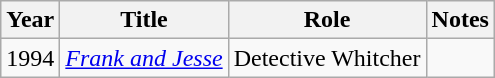<table class="wikitable sortable">
<tr>
<th>Year</th>
<th>Title</th>
<th>Role</th>
<th>Notes</th>
</tr>
<tr>
<td>1994</td>
<td><em><a href='#'>Frank and Jesse</a></em></td>
<td>Detective Whitcher</td>
<td></td>
</tr>
</table>
